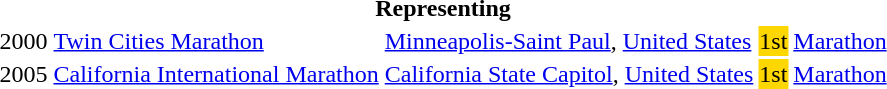<table>
<tr>
<th colspan="5">Representing </th>
</tr>
<tr>
<td>2000</td>
<td><a href='#'>Twin Cities Marathon</a></td>
<td><a href='#'>Minneapolis-Saint Paul</a>, <a href='#'>United States</a></td>
<td bgcolor="gold">1st</td>
<td><a href='#'>Marathon</a></td>
</tr>
<tr>
<td>2005</td>
<td><a href='#'>California International Marathon</a></td>
<td><a href='#'>California State Capitol</a>, <a href='#'>United States</a></td>
<td bgcolor="gold">1st</td>
<td><a href='#'>Marathon</a></td>
</tr>
</table>
